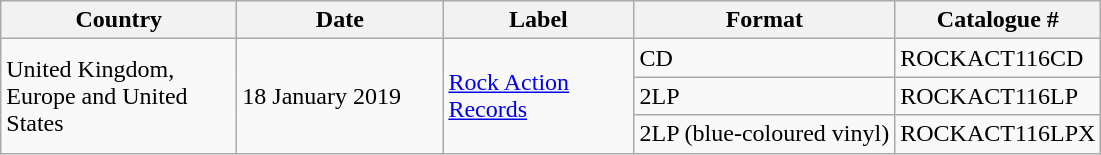<table class="wikitable">
<tr>
<th width="150px">Country</th>
<th width="130px">Date</th>
<th width="120px">Label</th>
<th>Format</th>
<th>Catalogue #</th>
</tr>
<tr>
<td rowspan="3">United Kingdom, Europe and United States</td>
<td rowspan="3">18 January 2019</td>
<td rowspan="3"><a href='#'>Rock Action Records</a></td>
<td>CD</td>
<td>ROCKACT116CD</td>
</tr>
<tr>
<td>2LP</td>
<td>ROCKACT116LP</td>
</tr>
<tr>
<td>2LP (blue-coloured vinyl)</td>
<td>ROCKACT116LPX</td>
</tr>
</table>
